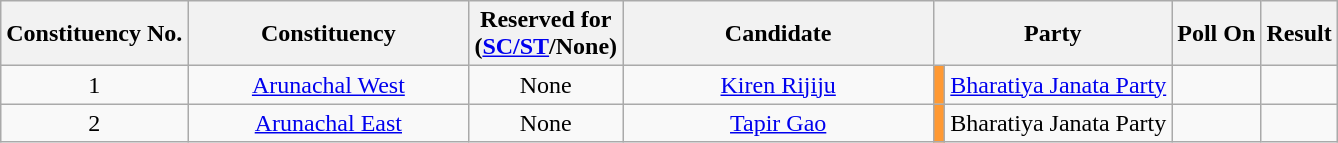<table class="wikitable sortable" style="text-align:center">
<tr>
<th>Constituency No.</th>
<th style="width:180px;">Constituency</th>
<th>Reserved for<br>(<a href='#'>SC/ST</a>/None)</th>
<th style="width:200px;">Candidate</th>
<th colspan="2">Party</th>
<th>Poll On</th>
<th>Result</th>
</tr>
<tr>
<td style="text-align:center;">1</td>
<td><a href='#'>Arunachal West</a></td>
<td>None</td>
<td><a href='#'>Kiren Rijiju</a></td>
<td bgcolor=#FF9933></td>
<td><a href='#'>Bharatiya Janata Party</a></td>
<td></td>
<td></td>
</tr>
<tr>
<td style="text-align:center;">2</td>
<td><a href='#'>Arunachal East</a></td>
<td>None</td>
<td><a href='#'>Tapir Gao</a></td>
<td bgcolor=#FF9933></td>
<td>Bharatiya Janata Party</td>
<td></td>
<td></td>
</tr>
</table>
